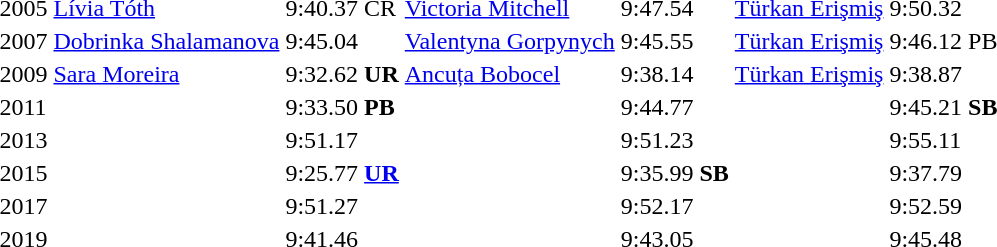<table>
<tr>
<td>2005</td>
<td><a href='#'>Lívia Tóth</a><br> </td>
<td>9:40.37 CR</td>
<td><a href='#'>Victoria Mitchell</a><br> </td>
<td>9:47.54</td>
<td><a href='#'>Türkan Erişmiş</a><br> </td>
<td>9:50.32</td>
</tr>
<tr>
<td>2007</td>
<td><a href='#'>Dobrinka Shalamanova</a><br> </td>
<td>9:45.04</td>
<td><a href='#'>Valentyna Gorpynych</a><br> </td>
<td>9:45.55</td>
<td><a href='#'>Türkan Erişmiş</a><br> </td>
<td>9:46.12 PB</td>
</tr>
<tr>
<td>2009</td>
<td><a href='#'>Sara Moreira</a> <br> </td>
<td>9:32.62 <strong>UR</strong></td>
<td><a href='#'>Ancuța Bobocel</a> <br> </td>
<td>9:38.14</td>
<td><a href='#'>Türkan Erişmiş</a> <br> </td>
<td>9:38.87</td>
</tr>
<tr>
<td>2011</td>
<td></td>
<td>9:33.50 <strong>PB</strong></td>
<td></td>
<td>9:44.77</td>
<td></td>
<td>9:45.21  <strong>SB</strong></td>
</tr>
<tr>
<td>2013</td>
<td></td>
<td>9:51.17</td>
<td></td>
<td>9:51.23</td>
<td></td>
<td>9:55.11</td>
</tr>
<tr>
<td>2015</td>
<td></td>
<td>9:25.77 <strong><a href='#'>UR</a></strong></td>
<td></td>
<td>9:35.99 <strong>SB</strong></td>
<td></td>
<td>9:37.79</td>
</tr>
<tr>
<td>2017</td>
<td></td>
<td>9:51.27</td>
<td></td>
<td>9:52.17</td>
<td></td>
<td>9:52.59</td>
</tr>
<tr>
<td>2019</td>
<td></td>
<td>9:41.46 </td>
<td></td>
<td>9:43.05 </td>
<td></td>
<td>9:45.48 </td>
</tr>
</table>
